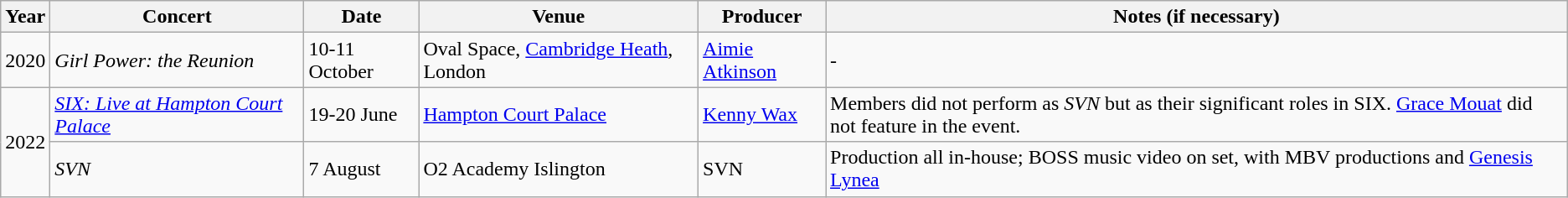<table class="wikitable">
<tr>
<th>Year</th>
<th>Concert</th>
<th>Date</th>
<th>Venue</th>
<th>Producer</th>
<th>Notes (if necessary)</th>
</tr>
<tr>
<td>2020</td>
<td><em>Girl Power: the Reunion</em></td>
<td>10-11 October</td>
<td>Oval Space, <a href='#'>Cambridge Heath</a>, London</td>
<td><a href='#'>Aimie Atkinson</a></td>
<td>-</td>
</tr>
<tr>
<td rowspan="2">2022</td>
<td><em><a href='#'>SIX: Live at Hampton Court Palace</a></em></td>
<td>19-20 June</td>
<td><a href='#'>Hampton Court Palace</a></td>
<td><a href='#'>Kenny Wax</a></td>
<td>Members did not perform as <em>SVN</em> but as their significant roles in SIX. <a href='#'>Grace Mouat</a> did not feature in the event.</td>
</tr>
<tr>
<td><em>SVN</em></td>
<td>7 August</td>
<td>O2 Academy Islington</td>
<td>SVN</td>
<td>Production all in-house; BOSS music video on set, with MBV productions and <a href='#'>Genesis Lynea</a></td>
</tr>
</table>
